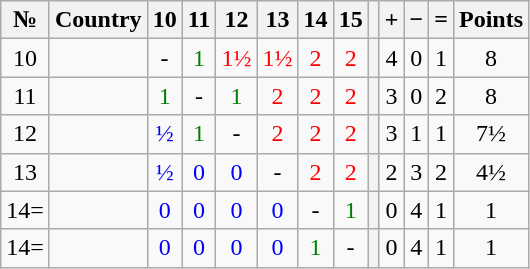<table class="wikitable" style="text-align:center">
<tr>
<th>№</th>
<th>Country</th>
<th>10</th>
<th>11</th>
<th>12</th>
<th>13</th>
<th>14</th>
<th>15</th>
<th></th>
<th>+</th>
<th>−</th>
<th>=</th>
<th>Points</th>
</tr>
<tr>
<td>10</td>
<td style="text-align: left"></td>
<td>-</td>
<td style="color:green;">1</td>
<td style="color:red;">1½</td>
<td style="color:red;">1½</td>
<td style="color:red;">2</td>
<td style="color:red;">2</td>
<th></th>
<td>4</td>
<td>0</td>
<td>1</td>
<td>8</td>
</tr>
<tr>
<td>11</td>
<td style="text-align: left"></td>
<td style="color:green;">1</td>
<td>-</td>
<td style="color:green;">1</td>
<td style="color:red;">2</td>
<td style="color:red;">2</td>
<td style="color:red;">2</td>
<th></th>
<td>3</td>
<td>0</td>
<td>2</td>
<td>8</td>
</tr>
<tr>
<td>12</td>
<td style="text-align: left"></td>
<td style="color:blue;">½</td>
<td style="color:green;">1</td>
<td>-</td>
<td style="color:red;">2</td>
<td style="color:red;">2</td>
<td style="color:red;">2</td>
<th></th>
<td>3</td>
<td>1</td>
<td>1</td>
<td>7½</td>
</tr>
<tr>
<td>13</td>
<td style="text-align: left"></td>
<td style="color:blue;">½</td>
<td style="color:blue;">0</td>
<td style="color:blue;">0</td>
<td>-</td>
<td style="color:red;">2</td>
<td style="color:red;">2</td>
<th></th>
<td>2</td>
<td>3</td>
<td>2</td>
<td>4½</td>
</tr>
<tr>
<td>14=</td>
<td style="text-align: left"></td>
<td style="color:blue;">0</td>
<td style="color:blue;">0</td>
<td style="color:blue;">0</td>
<td style="color:blue;">0</td>
<td>-</td>
<td style="color:green;">1</td>
<th></th>
<td>0</td>
<td>4</td>
<td>1</td>
<td>1</td>
</tr>
<tr>
<td>14=</td>
<td style="text-align: left"></td>
<td style="color:blue;">0</td>
<td style="color:blue;">0</td>
<td style="color:blue;">0</td>
<td style="color:blue;">0</td>
<td style="color:green;">1</td>
<td>-</td>
<th></th>
<td>0</td>
<td>4</td>
<td>1</td>
<td>1</td>
</tr>
</table>
